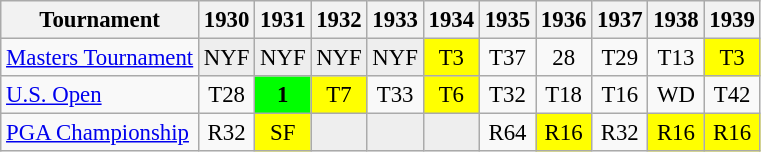<table class="wikitable" style="font-size:95%;text-align:center;">
<tr>
<th>Tournament</th>
<th>1930</th>
<th>1931</th>
<th>1932</th>
<th>1933</th>
<th>1934</th>
<th>1935</th>
<th>1936</th>
<th>1937</th>
<th>1938</th>
<th>1939</th>
</tr>
<tr>
<td align=left><a href='#'>Masters Tournament</a></td>
<td style="background:#eeeeee;">NYF</td>
<td style="background:#eeeeee;">NYF</td>
<td style="background:#eeeeee;">NYF</td>
<td style="background:#eeeeee;">NYF</td>
<td style="background:yellow;">T3</td>
<td>T37</td>
<td>28</td>
<td>T29</td>
<td>T13</td>
<td style="background:yellow;">T3</td>
</tr>
<tr>
<td align=left><a href='#'>U.S. Open</a></td>
<td>T28</td>
<td style="background:lime;"><strong>1</strong></td>
<td style="background:yellow;">T7</td>
<td>T33</td>
<td style="background:yellow;">T6</td>
<td>T32</td>
<td>T18</td>
<td>T16</td>
<td>WD</td>
<td>T42</td>
</tr>
<tr>
<td align=left><a href='#'>PGA Championship</a></td>
<td>R32</td>
<td style="background:yellow;">SF</td>
<td style="background:#eeeeee;"></td>
<td style="background:#eeeeee;"></td>
<td style="background:#eeeeee;"></td>
<td>R64</td>
<td style="background:yellow;">R16</td>
<td>R32</td>
<td style="background:yellow;">R16</td>
<td style="background:yellow;">R16</td>
</tr>
</table>
